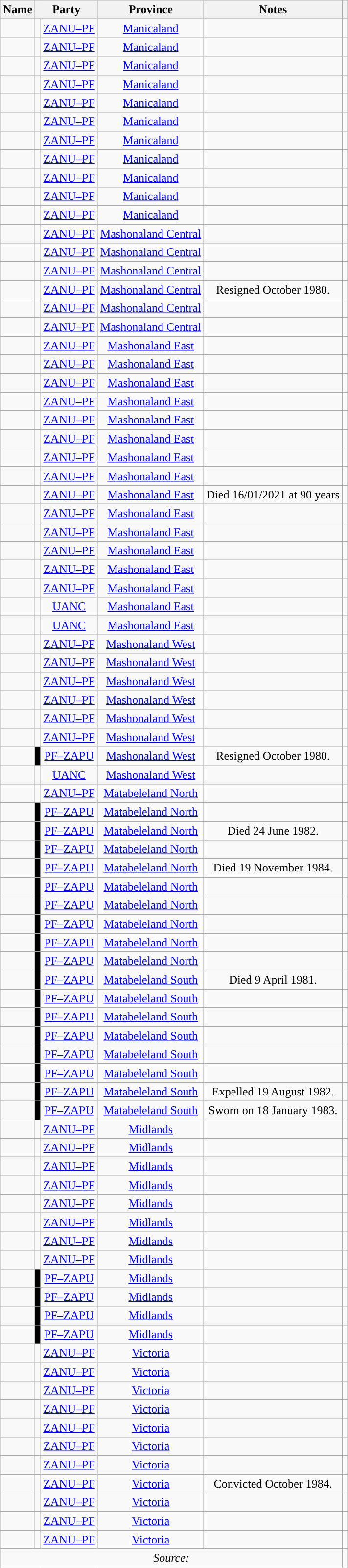<table class="wikitable sortable" style="text-align:center">
<tr>
<th>Name</th>
<th colspan="2">Party</th>
<th>Province</th>
<th>Notes</th>
<th></th>
</tr>
<tr>
<td></td>
<td style="background-color: "></td>
<td><a href='#'>ZANU–PF</a></td>
<td><a href='#'>Manicaland</a></td>
<td></td>
<td></td>
</tr>
<tr>
<td></td>
<td style="background-color: "></td>
<td><a href='#'>ZANU–PF</a></td>
<td><a href='#'>Manicaland</a></td>
<td></td>
<td></td>
</tr>
<tr>
<td></td>
<td style="background-color: "></td>
<td><a href='#'>ZANU–PF</a></td>
<td><a href='#'>Manicaland</a></td>
<td></td>
<td></td>
</tr>
<tr>
<td></td>
<td style="background-color: "></td>
<td><a href='#'>ZANU–PF</a></td>
<td><a href='#'>Manicaland</a></td>
<td></td>
<td></td>
</tr>
<tr>
<td></td>
<td style="background-color: "></td>
<td><a href='#'>ZANU–PF</a></td>
<td><a href='#'>Manicaland</a></td>
<td></td>
<td></td>
</tr>
<tr>
<td></td>
<td style="background-color: "></td>
<td><a href='#'>ZANU–PF</a></td>
<td><a href='#'>Manicaland</a></td>
<td></td>
<td></td>
</tr>
<tr>
<td></td>
<td style="background-color: "></td>
<td><a href='#'>ZANU–PF</a></td>
<td><a href='#'>Manicaland</a></td>
<td></td>
<td></td>
</tr>
<tr>
<td></td>
<td style="background-color: "></td>
<td><a href='#'>ZANU–PF</a></td>
<td><a href='#'>Manicaland</a></td>
<td></td>
<td></td>
</tr>
<tr>
<td></td>
<td style="background-color: "></td>
<td><a href='#'>ZANU–PF</a></td>
<td><a href='#'>Manicaland</a></td>
<td></td>
<td></td>
</tr>
<tr>
<td></td>
<td style="background-color: "></td>
<td><a href='#'>ZANU–PF</a></td>
<td><a href='#'>Manicaland</a></td>
<td></td>
<td></td>
</tr>
<tr>
<td></td>
<td style="background-color: "></td>
<td><a href='#'>ZANU–PF</a></td>
<td><a href='#'>Manicaland</a></td>
<td></td>
<td></td>
</tr>
<tr>
<td></td>
<td style="background-color: "></td>
<td><a href='#'>ZANU–PF</a></td>
<td><a href='#'>Mashonaland Central</a></td>
<td></td>
<td></td>
</tr>
<tr>
<td></td>
<td style="background-color: "></td>
<td><a href='#'>ZANU–PF</a></td>
<td><a href='#'>Mashonaland Central</a></td>
<td></td>
<td></td>
</tr>
<tr>
<td></td>
<td style="background-color: "></td>
<td><a href='#'>ZANU–PF</a></td>
<td><a href='#'>Mashonaland Central</a></td>
<td></td>
<td></td>
</tr>
<tr>
<td></td>
<td style="background-color: "></td>
<td><a href='#'>ZANU–PF</a></td>
<td><a href='#'>Mashonaland Central</a></td>
<td>Resigned October 1980.</td>
<td></td>
</tr>
<tr>
<td></td>
<td style="background-color: "></td>
<td><a href='#'>ZANU–PF</a></td>
<td><a href='#'>Mashonaland Central</a></td>
<td></td>
<td></td>
</tr>
<tr>
<td></td>
<td style="background-color: "></td>
<td><a href='#'>ZANU–PF</a></td>
<td><a href='#'>Mashonaland Central</a></td>
<td></td>
<td></td>
</tr>
<tr>
<td></td>
<td style="background-color: "></td>
<td><a href='#'>ZANU–PF</a></td>
<td><a href='#'>Mashonaland East</a></td>
<td></td>
<td></td>
</tr>
<tr>
<td></td>
<td style="background-color: "></td>
<td><a href='#'>ZANU–PF</a></td>
<td><a href='#'>Mashonaland East</a></td>
<td></td>
<td></td>
</tr>
<tr>
<td></td>
<td style="background-color: "></td>
<td><a href='#'>ZANU–PF</a></td>
<td><a href='#'>Mashonaland East</a></td>
<td></td>
<td></td>
</tr>
<tr>
<td></td>
<td style="background-color: "></td>
<td><a href='#'>ZANU–PF</a></td>
<td><a href='#'>Mashonaland East</a></td>
<td></td>
<td></td>
</tr>
<tr>
<td></td>
<td style="background-color: "></td>
<td><a href='#'>ZANU–PF</a></td>
<td><a href='#'>Mashonaland East</a></td>
<td></td>
<td></td>
</tr>
<tr>
<td></td>
<td style="background-color: "></td>
<td><a href='#'>ZANU–PF</a></td>
<td><a href='#'>Mashonaland East</a></td>
<td></td>
<td></td>
</tr>
<tr>
<td></td>
<td style="background-color: "></td>
<td><a href='#'>ZANU–PF</a></td>
<td><a href='#'>Mashonaland East</a></td>
<td></td>
<td></td>
</tr>
<tr>
<td></td>
<td style="background-color: "></td>
<td><a href='#'>ZANU–PF</a></td>
<td><a href='#'>Mashonaland East</a></td>
<td></td>
<td></td>
</tr>
<tr>
<td></td>
<td style="background-color: "></td>
<td><a href='#'>ZANU–PF</a></td>
<td><a href='#'>Mashonaland East</a></td>
<td>Died 16/01/2021 at 90 years</td>
<td></td>
</tr>
<tr>
<td></td>
<td style="background-color: "></td>
<td><a href='#'>ZANU–PF</a></td>
<td><a href='#'>Mashonaland East</a></td>
<td></td>
<td></td>
</tr>
<tr>
<td></td>
<td style="background-color: "></td>
<td><a href='#'>ZANU–PF</a></td>
<td><a href='#'>Mashonaland East</a></td>
<td></td>
<td></td>
</tr>
<tr>
<td></td>
<td style="background-color: "></td>
<td><a href='#'>ZANU–PF</a></td>
<td><a href='#'>Mashonaland East</a></td>
<td></td>
<td></td>
</tr>
<tr>
<td></td>
<td style="background-color: "></td>
<td><a href='#'>ZANU–PF</a></td>
<td><a href='#'>Mashonaland East</a></td>
<td></td>
<td></td>
</tr>
<tr>
<td></td>
<td style="background-color: "></td>
<td><a href='#'>ZANU–PF</a></td>
<td><a href='#'>Mashonaland East</a></td>
<td></td>
<td></td>
</tr>
<tr>
<td></td>
<td style="background-color: "></td>
<td><a href='#'>UANC</a></td>
<td><a href='#'>Mashonaland East</a></td>
<td></td>
<td></td>
</tr>
<tr>
<td></td>
<td style="background-color: "></td>
<td><a href='#'>UANC</a></td>
<td><a href='#'>Mashonaland East</a></td>
<td></td>
<td></td>
</tr>
<tr>
<td></td>
<td style="background-color: "></td>
<td><a href='#'>ZANU–PF</a></td>
<td><a href='#'>Mashonaland West</a></td>
<td></td>
<td></td>
</tr>
<tr>
<td></td>
<td style="background-color: "></td>
<td><a href='#'>ZANU–PF</a></td>
<td><a href='#'>Mashonaland West</a></td>
<td></td>
<td></td>
</tr>
<tr>
<td></td>
<td style="background-color: "></td>
<td><a href='#'>ZANU–PF</a></td>
<td><a href='#'>Mashonaland West</a></td>
<td></td>
<td></td>
</tr>
<tr>
<td></td>
<td style="background-color: "></td>
<td><a href='#'>ZANU–PF</a></td>
<td><a href='#'>Mashonaland West</a></td>
<td></td>
<td></td>
</tr>
<tr>
<td></td>
<td style="background-color: "></td>
<td><a href='#'>ZANU–PF</a></td>
<td><a href='#'>Mashonaland West</a></td>
<td></td>
<td></td>
</tr>
<tr>
<td></td>
<td style="background-color: "></td>
<td><a href='#'>ZANU–PF</a></td>
<td><a href='#'>Mashonaland West</a></td>
<td></td>
<td></td>
</tr>
<tr>
<td></td>
<td style="background:#010100;"></td>
<td><a href='#'>PF–ZAPU</a></td>
<td><a href='#'>Mashonaland West</a></td>
<td>Resigned October 1980.</td>
<td></td>
</tr>
<tr>
<td></td>
<td style="background-color: "></td>
<td><a href='#'>UANC</a></td>
<td><a href='#'>Mashonaland West</a></td>
<td></td>
<td></td>
</tr>
<tr>
<td></td>
<td style="background-color: "></td>
<td><a href='#'>ZANU–PF</a></td>
<td><a href='#'>Matabeleland North</a></td>
<td></td>
<td></td>
</tr>
<tr>
<td></td>
<td style="background:#010100;"></td>
<td><a href='#'>PF–ZAPU</a></td>
<td><a href='#'>Matabeleland North</a></td>
<td></td>
<td></td>
</tr>
<tr>
<td></td>
<td style="background:#010100;"></td>
<td><a href='#'>PF–ZAPU</a></td>
<td><a href='#'>Matabeleland North</a></td>
<td>Died 24 June 1982.</td>
<td></td>
</tr>
<tr>
<td></td>
<td style="background:#010100;"></td>
<td><a href='#'>PF–ZAPU</a></td>
<td><a href='#'>Matabeleland North</a></td>
<td></td>
<td></td>
</tr>
<tr>
<td></td>
<td style="background:#010100;"></td>
<td><a href='#'>PF–ZAPU</a></td>
<td><a href='#'>Matabeleland North</a></td>
<td>Died 19 November 1984.</td>
<td></td>
</tr>
<tr>
<td></td>
<td style="background:#010100;"></td>
<td><a href='#'>PF–ZAPU</a></td>
<td><a href='#'>Matabeleland North</a></td>
<td></td>
<td></td>
</tr>
<tr>
<td></td>
<td style="background:#010100;"></td>
<td><a href='#'>PF–ZAPU</a></td>
<td><a href='#'>Matabeleland North</a></td>
<td></td>
<td></td>
</tr>
<tr>
<td></td>
<td style="background:#010100;"></td>
<td><a href='#'>PF–ZAPU</a></td>
<td><a href='#'>Matabeleland North</a></td>
<td></td>
<td></td>
</tr>
<tr>
<td></td>
<td style="background:#010100;"></td>
<td><a href='#'>PF–ZAPU</a></td>
<td><a href='#'>Matabeleland North</a></td>
<td></td>
<td></td>
</tr>
<tr>
<td></td>
<td style="background:#010100;"></td>
<td><a href='#'>PF–ZAPU</a></td>
<td><a href='#'>Matabeleland North</a></td>
<td></td>
<td></td>
</tr>
<tr>
<td></td>
<td style="background:#010100;"></td>
<td><a href='#'>PF–ZAPU</a></td>
<td><a href='#'>Matabeleland South</a></td>
<td>Died 9 April 1981.</td>
<td></td>
</tr>
<tr>
<td></td>
<td style="background:#010100;"></td>
<td><a href='#'>PF–ZAPU</a></td>
<td><a href='#'>Matabeleland South</a></td>
<td></td>
<td></td>
</tr>
<tr>
<td></td>
<td style="background:#010100;"></td>
<td><a href='#'>PF–ZAPU</a></td>
<td><a href='#'>Matabeleland South</a></td>
<td></td>
<td></td>
</tr>
<tr>
<td></td>
<td style="background:#010100;"></td>
<td><a href='#'>PF–ZAPU</a></td>
<td><a href='#'>Matabeleland South</a></td>
<td></td>
<td></td>
</tr>
<tr>
<td></td>
<td style="background:#010100;"></td>
<td><a href='#'>PF–ZAPU</a></td>
<td><a href='#'>Matabeleland South</a></td>
<td></td>
<td></td>
</tr>
<tr>
<td></td>
<td style="background:#010100;"></td>
<td><a href='#'>PF–ZAPU</a></td>
<td><a href='#'>Matabeleland South</a></td>
<td></td>
<td></td>
</tr>
<tr>
<td></td>
<td style="background:#010100;"></td>
<td><a href='#'>PF–ZAPU</a></td>
<td><a href='#'>Matabeleland South</a></td>
<td>Expelled 19 August 1982.</td>
<td></td>
</tr>
<tr>
<td></td>
<td style="background:#010100;"></td>
<td><a href='#'>PF–ZAPU</a></td>
<td><a href='#'>Matabeleland South</a></td>
<td>Sworn on 18 January 1983.</td>
<td></td>
</tr>
<tr>
<td></td>
<td style="background-color: "></td>
<td><a href='#'>ZANU–PF</a></td>
<td><a href='#'>Midlands</a></td>
<td></td>
<td></td>
</tr>
<tr>
<td></td>
<td style="background-color: "></td>
<td><a href='#'>ZANU–PF</a></td>
<td><a href='#'>Midlands</a></td>
<td></td>
<td></td>
</tr>
<tr>
<td></td>
<td style="background-color: "></td>
<td><a href='#'>ZANU–PF</a></td>
<td><a href='#'>Midlands</a></td>
<td></td>
<td></td>
</tr>
<tr>
<td></td>
<td style="background-color: "></td>
<td><a href='#'>ZANU–PF</a></td>
<td><a href='#'>Midlands</a></td>
<td></td>
<td></td>
</tr>
<tr>
<td></td>
<td style="background-color: "></td>
<td><a href='#'>ZANU–PF</a></td>
<td><a href='#'>Midlands</a></td>
<td></td>
<td></td>
</tr>
<tr>
<td></td>
<td style="background-color: "></td>
<td><a href='#'>ZANU–PF</a></td>
<td><a href='#'>Midlands</a></td>
<td></td>
<td></td>
</tr>
<tr>
<td></td>
<td style="background-color: "></td>
<td><a href='#'>ZANU–PF</a></td>
<td><a href='#'>Midlands</a></td>
<td></td>
<td></td>
</tr>
<tr>
<td></td>
<td style="background-color: "></td>
<td><a href='#'>ZANU–PF</a></td>
<td><a href='#'>Midlands</a></td>
<td></td>
<td></td>
</tr>
<tr>
<td></td>
<td style="background:#010100;"></td>
<td><a href='#'>PF–ZAPU</a></td>
<td><a href='#'>Midlands</a></td>
<td></td>
<td></td>
</tr>
<tr>
<td></td>
<td style="background:#010100;"></td>
<td><a href='#'>PF–ZAPU</a></td>
<td><a href='#'>Midlands</a></td>
<td></td>
<td></td>
</tr>
<tr>
<td></td>
<td style="background:#010100;"></td>
<td><a href='#'>PF–ZAPU</a></td>
<td><a href='#'>Midlands</a></td>
<td></td>
<td></td>
</tr>
<tr>
<td></td>
<td style="background:#010100;"></td>
<td><a href='#'>PF–ZAPU</a></td>
<td><a href='#'>Midlands</a></td>
<td></td>
<td></td>
</tr>
<tr>
<td></td>
<td style="background-color: "></td>
<td><a href='#'>ZANU–PF</a></td>
<td><a href='#'>Victoria</a></td>
<td></td>
<td></td>
</tr>
<tr>
<td></td>
<td style="background-color: "></td>
<td><a href='#'>ZANU–PF</a></td>
<td><a href='#'>Victoria</a></td>
<td></td>
<td></td>
</tr>
<tr>
<td></td>
<td style="background-color: "></td>
<td><a href='#'>ZANU–PF</a></td>
<td><a href='#'>Victoria</a></td>
<td></td>
<td></td>
</tr>
<tr>
<td></td>
<td style="background-color: "></td>
<td><a href='#'>ZANU–PF</a></td>
<td><a href='#'>Victoria</a></td>
<td></td>
<td></td>
</tr>
<tr>
<td></td>
<td style="background-color: "></td>
<td><a href='#'>ZANU–PF</a></td>
<td><a href='#'>Victoria</a></td>
<td></td>
<td></td>
</tr>
<tr>
<td></td>
<td style="background-color: "></td>
<td><a href='#'>ZANU–PF</a></td>
<td><a href='#'>Victoria</a></td>
<td></td>
<td></td>
</tr>
<tr>
<td></td>
<td style="background-color: "></td>
<td><a href='#'>ZANU–PF</a></td>
<td><a href='#'>Victoria</a></td>
<td></td>
<td></td>
</tr>
<tr>
<td></td>
<td style="background-color: "></td>
<td><a href='#'>ZANU–PF</a></td>
<td><a href='#'>Victoria</a></td>
<td>Convicted October 1984.</td>
<td></td>
</tr>
<tr>
<td></td>
<td style="background-color: "></td>
<td><a href='#'>ZANU–PF</a></td>
<td><a href='#'>Victoria</a></td>
<td></td>
<td></td>
</tr>
<tr>
<td></td>
<td style="background-color: "></td>
<td><a href='#'>ZANU–PF</a></td>
<td><a href='#'>Victoria</a></td>
<td></td>
<td></td>
</tr>
<tr>
<td></td>
<td style="background-color: "></td>
<td><a href='#'>ZANU–PF</a></td>
<td><a href='#'>Victoria</a></td>
<td></td>
<td></td>
</tr>
<tr>
<td colspan="5"><em>Source:</em></td>
<td></td>
</tr>
</table>
